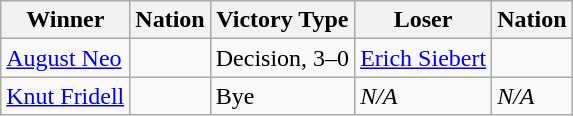<table class="wikitable sortable" style="text-align:left;">
<tr>
<th>Winner</th>
<th>Nation</th>
<th>Victory Type</th>
<th>Loser</th>
<th>Nation</th>
</tr>
<tr>
<td><a href='#'>August Neo</a></td>
<td></td>
<td>Decision, 3–0</td>
<td><a href='#'>Erich Siebert</a></td>
<td></td>
</tr>
<tr>
<td><a href='#'>Knut Fridell</a></td>
<td></td>
<td>Bye</td>
<td><em>N/A</em></td>
<td><em>N/A</em></td>
</tr>
</table>
